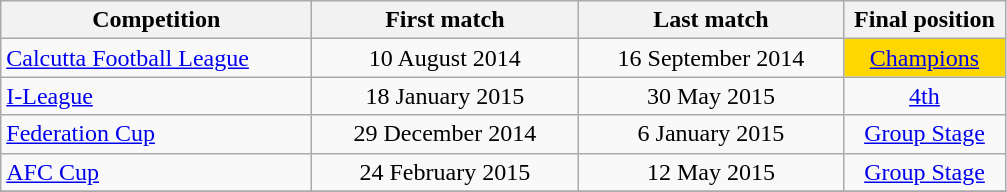<table class="wikitable" style="text-align:center;">
<tr>
<th style="text-align:center; width:200px;">Competition</th>
<th style="text-align:center; width:170px;">First match</th>
<th style="text-align:center; width:170px;">Last match</th>
<th style="text-align:center; width:100px;">Final position</th>
</tr>
<tr>
<td style="text-align:left;"><a href='#'>Calcutta Football League</a></td>
<td>10 August 2014</td>
<td>16 September 2014</td>
<td bgcolor="gold"><a href='#'>Champions</a></td>
</tr>
<tr>
<td style="text-align:left;"><a href='#'>I-League</a></td>
<td>18 January 2015</td>
<td>30 May 2015</td>
<td><a href='#'>4th</a></td>
</tr>
<tr>
<td style="text-align:left;"><a href='#'>Federation Cup</a></td>
<td>29 December 2014</td>
<td>6 January 2015</td>
<td><a href='#'>Group Stage</a></td>
</tr>
<tr>
<td style="text-align:left;"><a href='#'>AFC Cup</a></td>
<td>24 February 2015</td>
<td>12 May 2015</td>
<td><a href='#'>Group Stage</a></td>
</tr>
<tr>
</tr>
</table>
